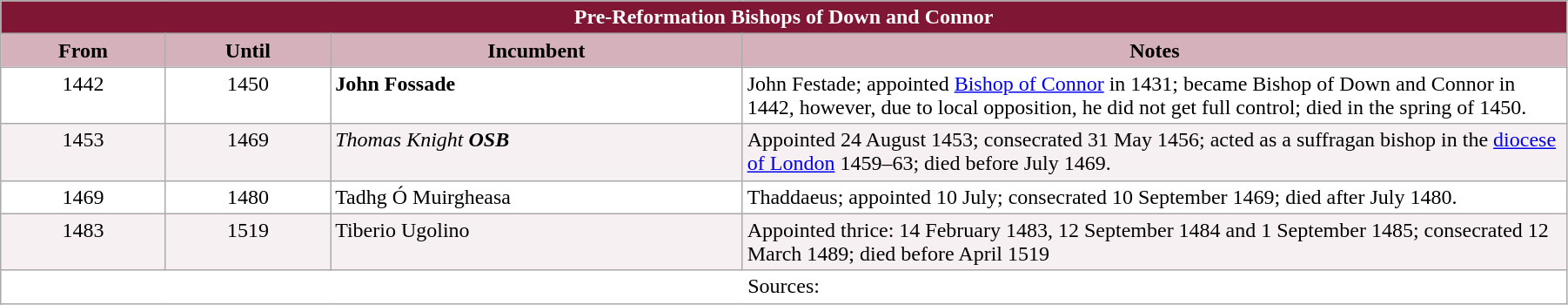<table class="wikitable" style="width:95%;" border="1" cellpadding="2">
<tr>
<th colspan="4" style="background-color: #7F1734; color: white;">Pre-Reformation Bishops of Down and Connor</th>
</tr>
<tr>
<th style="background-color: #D4B1BB" width="10%">From</th>
<th style="background-color: #D4B1BB" width="10%">Until</th>
<th style="background-color: #D4B1BB" width="25%">Incumbent</th>
<th style="background-color: #D4B1BB" width="50%">Notes</th>
</tr>
<tr valign="top" style="background-color: white;">
<td style="text-align: center;">1442</td>
<td style="text-align: center;">1450</td>
<td><strong>John Fossade</strong></td>
<td>John Festade; appointed <a href='#'>Bishop of Connor</a> in 1431; became Bishop of Down and Connor in 1442, however, due to local opposition, he did not get full control; died in the spring of 1450.</td>
</tr>
<tr valign="top" style="background-color: #F7F0F2;">
<td style="text-align: center;">1453</td>
<td style="text-align: center;">1469</td>
<td><em>Thomas Knight<strong> OSB</td>
<td>Appointed 24 August 1453; consecrated 31 May 1456; acted as a suffragan bishop in the <a href='#'>diocese of London</a> 1459–63; died before July 1469.</td>
</tr>
<tr valign="top" style="background-color: white;">
<td style="text-align: center;">1469</td>
<td style="text-align: center;">1480</td>
<td></strong>Tadhg Ó Muirgheasa<strong></td>
<td>Thaddaeus; appointed 10 July; consecrated 10 September 1469; died after July 1480.</td>
</tr>
<tr valign="top" style="background-color: #F7F0F2;">
<td style="text-align: center;">1483</td>
<td style="text-align: center;">1519</td>
<td></strong>Tiberio Ugolino<strong></td>
<td>Appointed thrice: 14 February 1483, 12 September 1484 and 1 September 1485; consecrated 12 March 1489; died before April 1519</td>
</tr>
<tr valign="top" style="background-color: white;">
<td colspan="4" style="text-align: center;">Sources:</td>
</tr>
</table>
